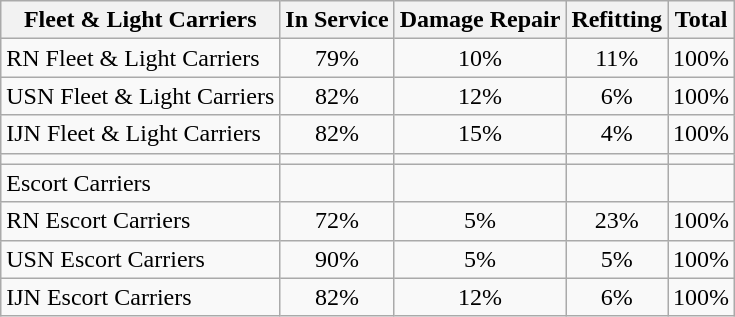<table class="wikitable">
<tr>
<th>Fleet & Light Carriers</th>
<th>In Service</th>
<th>Damage Repair</th>
<th>Refitting</th>
<th>Total</th>
</tr>
<tr>
<td>RN Fleet & Light Carriers</td>
<td align="center">79%</td>
<td align="center">10%</td>
<td align="center">11%</td>
<td align="center">100%</td>
</tr>
<tr>
<td>USN Fleet & Light Carriers</td>
<td align="center">82%</td>
<td align="center">12%</td>
<td align="center">6%</td>
<td align="center">100%</td>
</tr>
<tr>
<td>IJN Fleet & Light Carriers</td>
<td align="center">82%</td>
<td align="center">15%</td>
<td align="center">4%</td>
<td align="center">100%</td>
</tr>
<tr>
<td></td>
<td></td>
<td></td>
<td></td>
<td></td>
</tr>
<tr>
<td>Escort Carriers</td>
<td></td>
<td></td>
<td></td>
<td></td>
</tr>
<tr>
<td>RN Escort Carriers</td>
<td align="center">72%</td>
<td align="center">5%</td>
<td align="center">23%</td>
<td align="center">100%</td>
</tr>
<tr>
<td>USN Escort Carriers</td>
<td align="center">90%</td>
<td align="center">5%</td>
<td align="center">5%</td>
<td align="center">100%</td>
</tr>
<tr>
<td>IJN Escort Carriers</td>
<td align="center">82%</td>
<td align="center">12%</td>
<td align="center">6%</td>
<td align="center">100%</td>
</tr>
</table>
